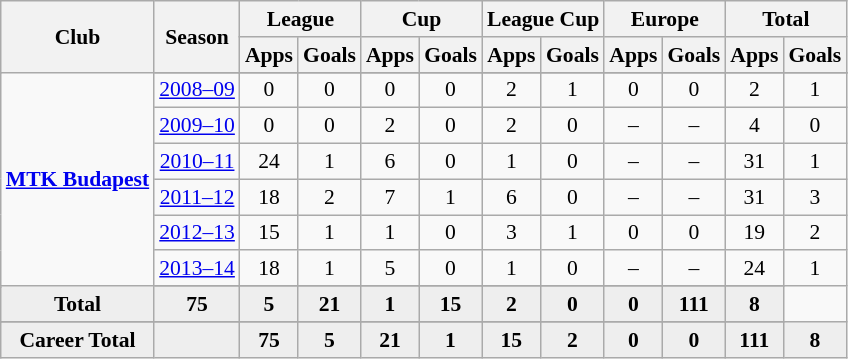<table class="wikitable" style="font-size:90%; text-align: center;">
<tr>
<th rowspan="2">Club</th>
<th rowspan="2">Season</th>
<th colspan="2">League</th>
<th colspan="2">Cup</th>
<th colspan="2">League Cup</th>
<th colspan="2">Europe</th>
<th colspan="2">Total</th>
</tr>
<tr>
<th>Apps</th>
<th>Goals</th>
<th>Apps</th>
<th>Goals</th>
<th>Apps</th>
<th>Goals</th>
<th>Apps</th>
<th>Goals</th>
<th>Apps</th>
<th>Goals</th>
</tr>
<tr ||-||-||-|->
<td rowspan="8" valign="center"><strong><a href='#'>MTK Budapest</a></strong></td>
</tr>
<tr>
<td><a href='#'>2008–09</a></td>
<td>0</td>
<td>0</td>
<td>0</td>
<td>0</td>
<td>2</td>
<td>1</td>
<td>0</td>
<td>0</td>
<td>2</td>
<td>1</td>
</tr>
<tr>
<td><a href='#'>2009–10</a></td>
<td>0</td>
<td>0</td>
<td>2</td>
<td>0</td>
<td>2</td>
<td>0</td>
<td>–</td>
<td>–</td>
<td>4</td>
<td>0</td>
</tr>
<tr>
<td><a href='#'>2010–11</a></td>
<td>24</td>
<td>1</td>
<td>6</td>
<td>0</td>
<td>1</td>
<td>0</td>
<td>–</td>
<td>–</td>
<td>31</td>
<td>1</td>
</tr>
<tr>
<td><a href='#'>2011–12</a></td>
<td>18</td>
<td>2</td>
<td>7</td>
<td>1</td>
<td>6</td>
<td>0</td>
<td>–</td>
<td>–</td>
<td>31</td>
<td>3</td>
</tr>
<tr>
<td><a href='#'>2012–13</a></td>
<td>15</td>
<td>1</td>
<td>1</td>
<td>0</td>
<td>3</td>
<td>1</td>
<td>0</td>
<td>0</td>
<td>19</td>
<td>2</td>
</tr>
<tr>
<td><a href='#'>2013–14</a></td>
<td>18</td>
<td>1</td>
<td>5</td>
<td>0</td>
<td>1</td>
<td>0</td>
<td>–</td>
<td>–</td>
<td>24</td>
<td>1</td>
</tr>
<tr>
</tr>
<tr style="font-weight:bold; background-color:#eeeeee;">
<td>Total</td>
<td>75</td>
<td>5</td>
<td>21</td>
<td>1</td>
<td>15</td>
<td>2</td>
<td>0</td>
<td>0</td>
<td>111</td>
<td>8</td>
</tr>
<tr>
</tr>
<tr style="font-weight:bold; background-color:#eeeeee;">
<td rowspan="2" valign="top"><strong>Career Total</strong></td>
<td></td>
<td><strong>75</strong></td>
<td><strong>5</strong></td>
<td><strong>21</strong></td>
<td><strong>1</strong></td>
<td><strong>15</strong></td>
<td><strong>2</strong></td>
<td><strong>0</strong></td>
<td><strong>0</strong></td>
<td><strong>111</strong></td>
<td><strong>8</strong></td>
</tr>
</table>
